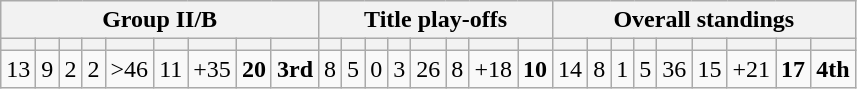<table class="wikitable">
<tr>
<th colspan="9">Group II/B</th>
<th colspan="8">Title play-offs</th>
<th colspan="9">Overall standings</th>
</tr>
<tr>
<th></th>
<th></th>
<th></th>
<th></th>
<th></th>
<th></th>
<th></th>
<th></th>
<th></th>
<th></th>
<th></th>
<th></th>
<th></th>
<th></th>
<th></th>
<th></th>
<th></th>
<th></th>
<th></th>
<th></th>
<th></th>
<th></th>
<th></th>
<th></th>
<th></th>
<th></th>
</tr>
<tr>
<td>13</td>
<td>9</td>
<td>2</td>
<td>2</td>
<td>>46</td>
<td>11</td>
<td>+35</td>
<td><strong>20</strong></td>
<td><strong>3rd</strong></td>
<td>8</td>
<td>5</td>
<td>0</td>
<td>3</td>
<td>26</td>
<td>8</td>
<td>+18</td>
<td><strong>10</strong></td>
<td>14</td>
<td>8</td>
<td>1</td>
<td>5</td>
<td>36</td>
<td>15</td>
<td>+21</td>
<td><strong>17</strong></td>
<td><strong>4th</strong></td>
</tr>
</table>
